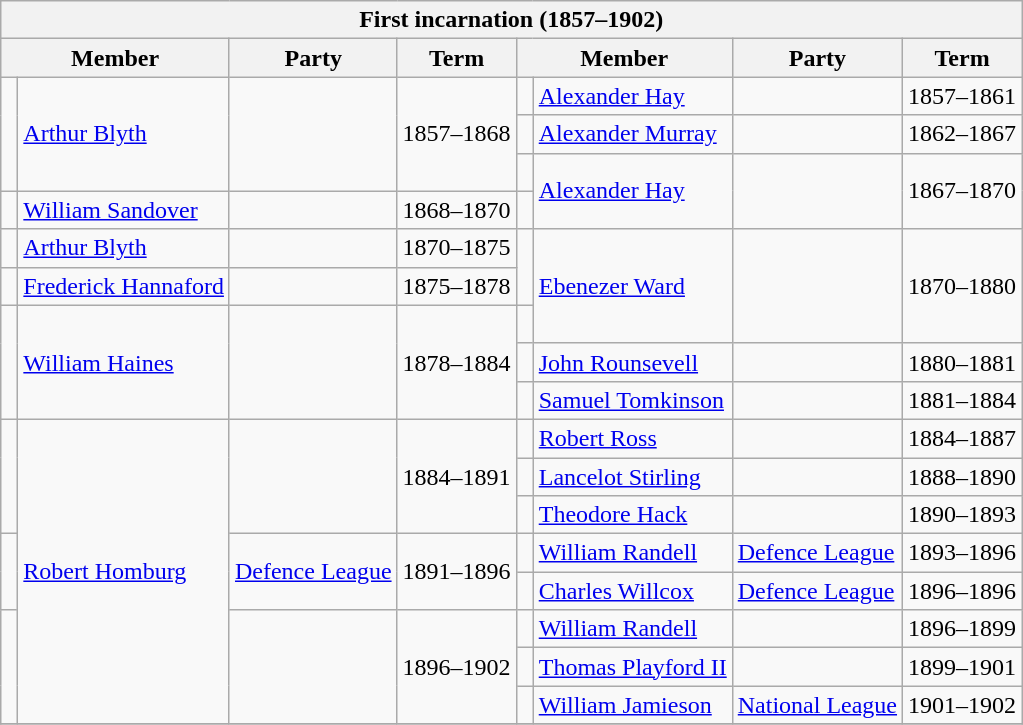<table class="wikitable">
<tr>
<th colspan = 8>First incarnation (1857–1902)</th>
</tr>
<tr>
<th colspan=2>Member</th>
<th>Party</th>
<th>Term</th>
<th colspan=2>Member</th>
<th>Party</th>
<th>Term</th>
</tr>
<tr>
<td rowspan=3 > </td>
<td rowspan=3><a href='#'>Arthur Blyth</a></td>
<td rowspan=3></td>
<td rowspan=3>1857–1868</td>
<td> </td>
<td><a href='#'>Alexander Hay</a></td>
<td></td>
<td>1857–1861</td>
</tr>
<tr>
<td> </td>
<td><a href='#'>Alexander Murray</a></td>
<td></td>
<td>1862–1867</td>
</tr>
<tr>
<td> </td>
<td rowspan=2><a href='#'>Alexander Hay</a></td>
<td rowspan=2></td>
<td rowspan=2>1867–1870</td>
</tr>
<tr>
<td> </td>
<td><a href='#'>William Sandover</a></td>
<td></td>
<td>1868–1870</td>
<td> </td>
</tr>
<tr>
<td> </td>
<td><a href='#'>Arthur Blyth</a></td>
<td></td>
<td>1870–1875</td>
<td rowspan=2 > </td>
<td rowspan=3><a href='#'>Ebenezer Ward</a></td>
<td rowspan=3></td>
<td rowspan=3>1870–1880</td>
</tr>
<tr>
<td> </td>
<td><a href='#'>Frederick Hannaford</a></td>
<td></td>
<td>1875–1878</td>
</tr>
<tr>
<td rowspan=3 > </td>
<td rowspan=3><a href='#'>William Haines</a></td>
<td rowspan=3></td>
<td rowspan=3>1878–1884</td>
<td> </td>
</tr>
<tr>
<td> </td>
<td><a href='#'>John Rounsevell</a></td>
<td></td>
<td>1880–1881</td>
</tr>
<tr>
<td> </td>
<td><a href='#'>Samuel Tomkinson</a></td>
<td></td>
<td>1881–1884</td>
</tr>
<tr>
<td rowspan=3 > </td>
<td rowspan=8><a href='#'>Robert Homburg</a></td>
<td rowspan=3></td>
<td rowspan=3>1884–1891</td>
<td> </td>
<td><a href='#'>Robert Ross</a></td>
<td></td>
<td>1884–1887</td>
</tr>
<tr>
<td> </td>
<td><a href='#'>Lancelot Stirling</a></td>
<td></td>
<td>1888–1890</td>
</tr>
<tr>
<td> </td>
<td><a href='#'>Theodore Hack</a></td>
<td></td>
<td>1890–1893</td>
</tr>
<tr>
<td rowspan=2 > </td>
<td rowspan=2><a href='#'>Defence League</a></td>
<td rowspan=2>1891–1896</td>
<td> </td>
<td><a href='#'>William Randell</a></td>
<td><a href='#'>Defence League</a></td>
<td>1893–1896</td>
</tr>
<tr>
<td> </td>
<td><a href='#'>Charles Willcox</a></td>
<td><a href='#'>Defence League</a></td>
<td>1896–1896</td>
</tr>
<tr>
<td rowspan=3 > </td>
<td rowspan=3></td>
<td rowspan=3>1896–1902</td>
<td> </td>
<td><a href='#'>William Randell</a></td>
<td></td>
<td>1896–1899</td>
</tr>
<tr>
<td> </td>
<td><a href='#'>Thomas Playford II</a></td>
<td></td>
<td>1899–1901</td>
</tr>
<tr>
<td> </td>
<td><a href='#'>William Jamieson</a></td>
<td><a href='#'>National League</a></td>
<td>1901–1902</td>
</tr>
<tr>
</tr>
</table>
